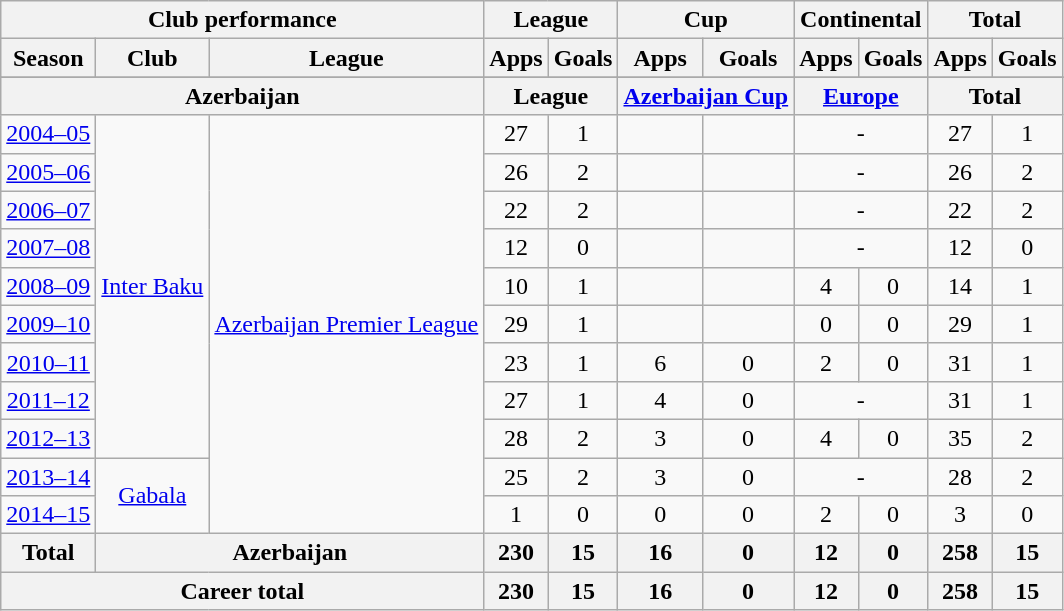<table class="wikitable" style="text-align:center">
<tr>
<th colspan=3>Club performance</th>
<th colspan=2>League</th>
<th colspan=2>Cup</th>
<th colspan=2>Continental</th>
<th colspan=2>Total</th>
</tr>
<tr>
<th>Season</th>
<th>Club</th>
<th>League</th>
<th>Apps</th>
<th>Goals</th>
<th>Apps</th>
<th>Goals</th>
<th>Apps</th>
<th>Goals</th>
<th>Apps</th>
<th>Goals</th>
</tr>
<tr>
</tr>
<tr>
<th colspan=3>Azerbaijan</th>
<th colspan=2>League</th>
<th colspan=2><a href='#'>Azerbaijan Cup</a></th>
<th colspan=2><a href='#'>Europe</a></th>
<th colspan=2>Total</th>
</tr>
<tr>
<td><a href='#'>2004–05</a></td>
<td rowspan="9"><a href='#'>Inter Baku</a></td>
<td rowspan="11"><a href='#'>Azerbaijan Premier League</a></td>
<td>27</td>
<td>1</td>
<td></td>
<td></td>
<td colspan="2">-</td>
<td>27</td>
<td>1</td>
</tr>
<tr>
<td><a href='#'>2005–06</a></td>
<td>26</td>
<td>2</td>
<td></td>
<td></td>
<td colspan="2">-</td>
<td>26</td>
<td>2</td>
</tr>
<tr>
<td><a href='#'>2006–07</a></td>
<td>22</td>
<td>2</td>
<td></td>
<td></td>
<td colspan="2">-</td>
<td>22</td>
<td>2</td>
</tr>
<tr>
<td><a href='#'>2007–08</a></td>
<td>12</td>
<td>0</td>
<td></td>
<td></td>
<td colspan="2">-</td>
<td>12</td>
<td>0</td>
</tr>
<tr>
<td><a href='#'>2008–09</a></td>
<td>10</td>
<td>1</td>
<td></td>
<td></td>
<td>4</td>
<td>0</td>
<td>14</td>
<td>1</td>
</tr>
<tr>
<td><a href='#'>2009–10</a></td>
<td>29</td>
<td>1</td>
<td></td>
<td></td>
<td>0</td>
<td>0</td>
<td>29</td>
<td>1</td>
</tr>
<tr>
<td><a href='#'>2010–11</a></td>
<td>23</td>
<td>1</td>
<td>6</td>
<td>0</td>
<td>2</td>
<td>0</td>
<td>31</td>
<td>1</td>
</tr>
<tr>
<td><a href='#'>2011–12</a></td>
<td>27</td>
<td>1</td>
<td>4</td>
<td>0</td>
<td colspan="2">-</td>
<td>31</td>
<td>1</td>
</tr>
<tr>
<td><a href='#'>2012–13</a></td>
<td>28</td>
<td>2</td>
<td>3</td>
<td>0</td>
<td>4</td>
<td>0</td>
<td>35</td>
<td>2</td>
</tr>
<tr>
<td><a href='#'>2013–14</a></td>
<td rowspan="2"><a href='#'>Gabala</a></td>
<td>25</td>
<td>2</td>
<td>3</td>
<td>0</td>
<td colspan="2">-</td>
<td>28</td>
<td>2</td>
</tr>
<tr>
<td><a href='#'>2014–15</a></td>
<td>1</td>
<td>0</td>
<td>0</td>
<td>0</td>
<td>2</td>
<td>0</td>
<td>3</td>
<td>0</td>
</tr>
<tr>
<th rowspan=1>Total</th>
<th colspan=2>Azerbaijan</th>
<th>230</th>
<th>15</th>
<th>16</th>
<th>0</th>
<th>12</th>
<th>0</th>
<th>258</th>
<th>15</th>
</tr>
<tr>
<th colspan=3>Career total</th>
<th>230</th>
<th>15</th>
<th>16</th>
<th>0</th>
<th>12</th>
<th>0</th>
<th>258</th>
<th>15</th>
</tr>
</table>
